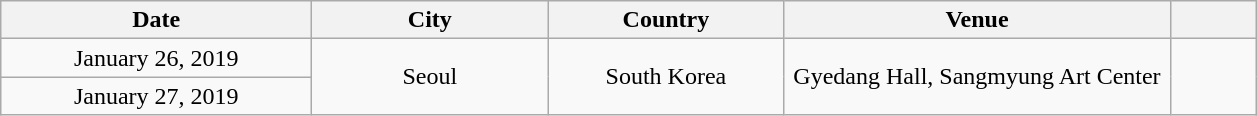<table class="wikitable" style="text-align:center;">
<tr>
<th style="width:200px;">Date</th>
<th style="width:150px;">City</th>
<th style="width:150px;">Country</th>
<th style="width:250px;">Venue</th>
<th style="width:50px;"></th>
</tr>
<tr>
<td>January 26, 2019</td>
<td rowspan="2">Seoul</td>
<td rowspan="2">South Korea</td>
<td rowspan="2">Gyedang Hall, Sangmyung Art Center</td>
<td rowspan="2"></td>
</tr>
<tr>
<td>January 27, 2019</td>
</tr>
</table>
